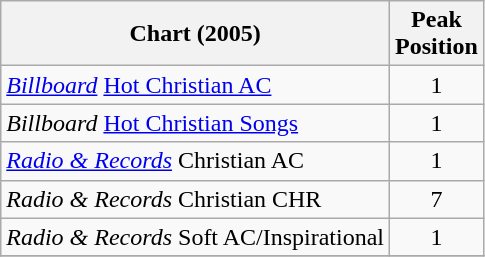<table class="wikitable sortable">
<tr>
<th align="left">Chart (2005)</th>
<th align="center">Peak<br> Position</th>
</tr>
<tr>
<td align="left"><em><a href='#'>Billboard</a></em> <a href='#'>Hot Christian AC</a></td>
<td align="center">1</td>
</tr>
<tr>
<td align="left"><em>Billboard</em> <a href='#'>Hot Christian Songs</a></td>
<td align="center">1</td>
</tr>
<tr>
<td align="left"><em><a href='#'>Radio & Records</a></em> Christian AC</td>
<td align="center">1</td>
</tr>
<tr>
<td align="left"><em>Radio & Records</em> Christian CHR</td>
<td align="center">7</td>
</tr>
<tr>
<td align="left"><em>Radio & Records</em> Soft AC/Inspirational</td>
<td align="center">1</td>
</tr>
<tr>
</tr>
</table>
